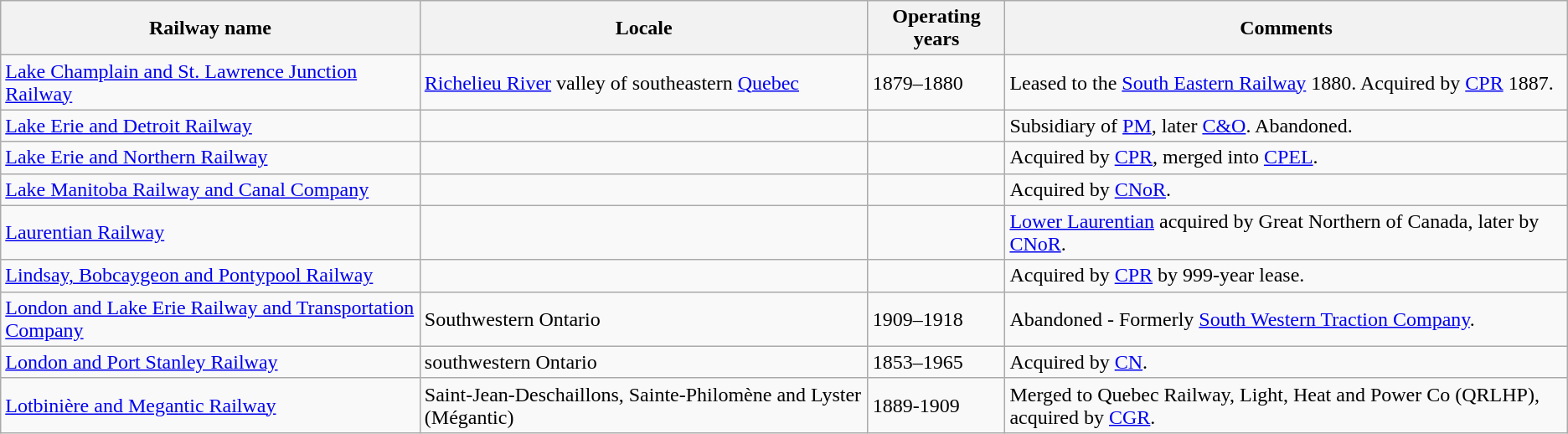<table class="wikitable">
<tr>
<th>Railway name</th>
<th>Locale</th>
<th>Operating years</th>
<th>Comments</th>
</tr>
<tr>
<td><a href='#'>Lake Champlain and St. Lawrence Junction Railway</a></td>
<td><a href='#'>Richelieu River</a> valley of southeastern <a href='#'>Quebec</a></td>
<td>1879–1880</td>
<td>Leased to the <a href='#'>South Eastern Railway</a> 1880.  Acquired by <a href='#'>CPR</a> 1887.</td>
</tr>
<tr>
<td><a href='#'>Lake Erie and Detroit Railway</a></td>
<td></td>
<td></td>
<td>Subsidiary of <a href='#'>PM</a>, later <a href='#'>C&O</a>.  Abandoned.</td>
</tr>
<tr>
<td><a href='#'>Lake Erie and Northern Railway</a></td>
<td></td>
<td></td>
<td>Acquired by <a href='#'>CPR</a>, merged into <a href='#'>CPEL</a>.</td>
</tr>
<tr>
<td><a href='#'>Lake Manitoba Railway and Canal Company</a></td>
<td></td>
<td></td>
<td>Acquired by <a href='#'>CNoR</a>.</td>
</tr>
<tr>
<td><a href='#'>Laurentian Railway</a></td>
<td></td>
<td></td>
<td><a href='#'>Lower Laurentian</a> acquired by Great Northern of Canada, later by <a href='#'>CNoR</a>.</td>
</tr>
<tr>
<td><a href='#'>Lindsay, Bobcaygeon and Pontypool Railway</a></td>
<td></td>
<td></td>
<td>Acquired by <a href='#'>CPR</a> by 999-year lease.</td>
</tr>
<tr>
<td><a href='#'>London and Lake Erie Railway and Transportation Company</a></td>
<td>Southwestern Ontario</td>
<td>1909–1918</td>
<td>Abandoned - Formerly <a href='#'>South Western Traction Company</a>.</td>
</tr>
<tr>
<td><a href='#'>London and Port Stanley Railway</a></td>
<td>southwestern Ontario</td>
<td>1853–1965</td>
<td>Acquired by <a href='#'>CN</a>.</td>
</tr>
<tr>
<td><a href='#'>Lotbinière and Megantic Railway</a></td>
<td>Saint-Jean-Deschaillons, Sainte-Philomène and Lyster (Mégantic)</td>
<td>1889-1909</td>
<td>Merged to Quebec Railway, Light, Heat and Power Co (QRLHP), acquired by <a href='#'>CGR</a>.</td>
</tr>
</table>
